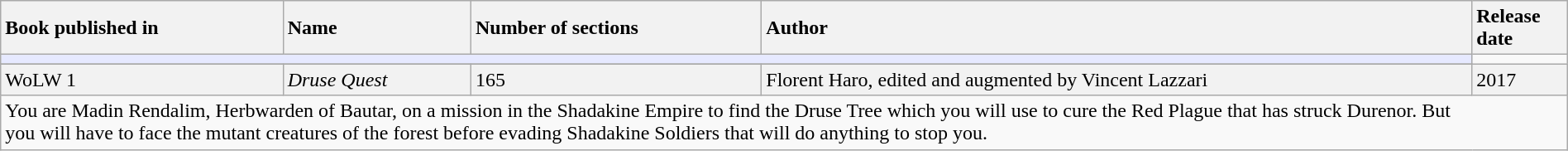<table class="wikitable" width="100%">
<tr>
<th style="text-align:left;">Book published in</th>
<th style="text-align:left;">Name</th>
<th style="text-align:left;">Number of sections</th>
<th style="text-align:left;">Author</th>
<th style="text-align:left;">Release date</th>
</tr>
<tr>
<td colspan="4" bgcolor="#e6e9ff"></td>
</tr>
<tr>
</tr>
<tr bgcolor="#F2F2F2" align="left">
<td>WoLW 1</td>
<td><em>Druse Quest</em></td>
<td>165</td>
<td>Florent Haro, edited and augmented by Vincent Lazzari</td>
<td>2017</td>
</tr>
<tr>
<td colspan="4" style="border: none; vertical-align: top;">You are Madin Rendalim, Herbwarden of Bautar, on a mission in the Shadakine Empire to find the Druse Tree which you will use to cure the Red Plague that has struck Durenor. But you will have to face the mutant creatures of the forest before evading Shadakine Soldiers that will do anything to stop you.</td>
</tr>
</table>
